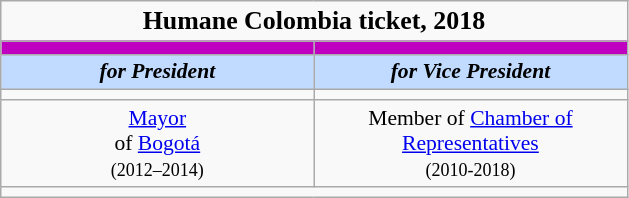<table class="wikitable" style="font-size:90%; text-align:center;">
<tr>
<td colspan="28"><big><strong>Humane Colombia ticket, 2018</strong></big></td>
</tr>
<tr>
<th style="width:3em; font-size:135%; background:#C000C0; width:200px;"></th>
<th style="width:3em; font-size:135%; background:#C000C0; width:200px;"></th>
</tr>
<tr style="color:#000; font-size:100%; background:#C0DBFF;">
<td style="width:3em; width:200px;"><strong><em>for President</em></strong></td>
<td style="width:3em; width:200px;"><strong><em>for Vice President</em></strong></td>
</tr>
<tr>
<td></td>
<td></td>
</tr>
<tr>
<td><a href='#'>Mayor</a><br>of <a href='#'>Bogotá</a><br><small>(2012–2014)</small></td>
<td>Member of <a href='#'>Chamber of Representatives</a><br><small>(2010-2018)</small></td>
</tr>
<tr>
<td colspan="2"></td>
</tr>
</table>
